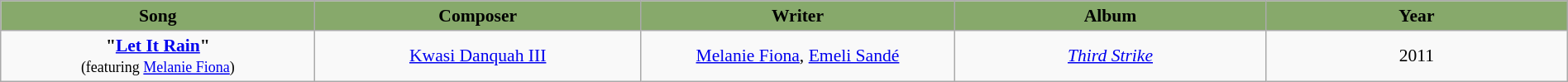<table class="wikitable" style="margin:0.5em auto; clear:both; font-size:.9em; text-align:center; width:100%">
<tr>
<th style="width:500px; background:#87a96b;"><span>Song</span></th>
<th style="width:500px; background:#87a96b;"><span>Composer</span></th>
<th style="width:500px; background:#87a96b;"><span>Writer</span></th>
<th style="width:500px; background:#87a96b;"><span>Album</span></th>
<th style="width:500px; background:#87a96b;"><span>Year</span></th>
</tr>
<tr>
<td><strong>"<a href='#'>Let It Rain</a>"</strong><br> <small>(featuring <a href='#'>Melanie Fiona</a>)</small></td>
<td><a href='#'>Kwasi Danquah III</a></td>
<td><a href='#'>Melanie Fiona</a>, <a href='#'>Emeli Sandé</a></td>
<td><em><a href='#'>Third Strike</a></em></td>
<td>2011</td>
</tr>
</table>
